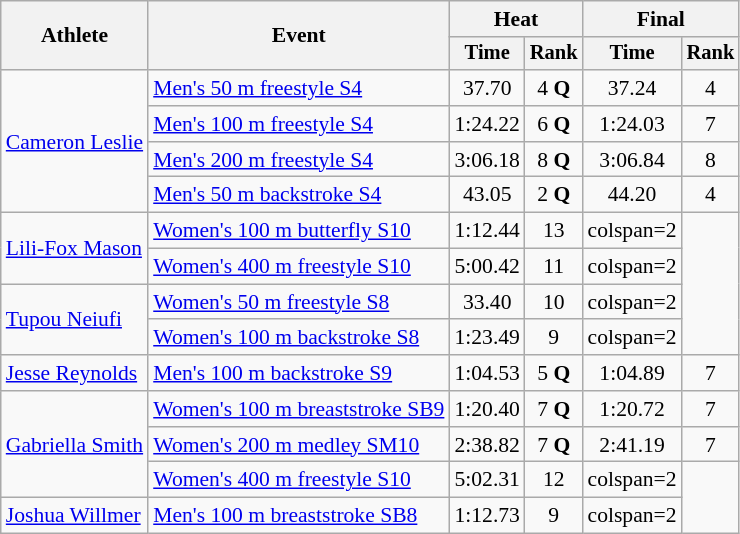<table class=wikitable style="font-size:90%">
<tr>
<th rowspan="2">Athlete</th>
<th rowspan="2">Event</th>
<th colspan="2">Heat</th>
<th colspan="2">Final</th>
</tr>
<tr style="font-size:95%">
<th>Time</th>
<th>Rank</th>
<th>Time</th>
<th>Rank</th>
</tr>
<tr align=center>
<td align=left rowspan=4><a href='#'>Cameron Leslie</a></td>
<td align=left><a href='#'>Men's 50 m freestyle S4</a></td>
<td>37.70</td>
<td>4 <strong>Q</strong></td>
<td>37.24</td>
<td>4</td>
</tr>
<tr align=center>
<td align=left><a href='#'>Men's 100 m freestyle S4</a></td>
<td>1:24.22</td>
<td>6 <strong>Q</strong></td>
<td>1:24.03</td>
<td>7</td>
</tr>
<tr align=center>
<td align=left><a href='#'>Men's 200 m freestyle S4</a></td>
<td>3:06.18</td>
<td>8 <strong>Q</strong></td>
<td>3:06.84</td>
<td>8</td>
</tr>
<tr align=center>
<td align=left><a href='#'>Men's 50 m backstroke S4</a></td>
<td>43.05</td>
<td>2 <strong>Q</strong></td>
<td>44.20</td>
<td>4</td>
</tr>
<tr align=center>
<td align=left rowspan=2><a href='#'>Lili-Fox Mason</a></td>
<td align=left><a href='#'>Women's 100 m butterfly S10</a></td>
<td>1:12.44</td>
<td>13</td>
<td>colspan=2 </td>
</tr>
<tr align=center>
<td align=left><a href='#'>Women's 400 m freestyle S10</a></td>
<td>5:00.42</td>
<td>11</td>
<td>colspan=2 </td>
</tr>
<tr align=center>
<td align=left rowspan=2><a href='#'>Tupou Neiufi</a></td>
<td align=left><a href='#'>Women's 50 m freestyle S8</a></td>
<td>33.40</td>
<td>10</td>
<td>colspan=2 </td>
</tr>
<tr align=center>
<td align=left><a href='#'>Women's 100 m backstroke S8</a></td>
<td>1:23.49</td>
<td>9</td>
<td>colspan=2 </td>
</tr>
<tr align=center>
<td align=left><a href='#'>Jesse Reynolds</a></td>
<td align=left><a href='#'>Men's 100 m backstroke S9</a></td>
<td>1:04.53</td>
<td>5 <strong>Q</strong></td>
<td>1:04.89</td>
<td>7</td>
</tr>
<tr align=center>
<td align=left rowspan=3><a href='#'>Gabriella Smith</a></td>
<td align=left><a href='#'>Women's 100 m breaststroke SB9</a></td>
<td>1:20.40</td>
<td>7 <strong>Q</strong></td>
<td>1:20.72</td>
<td>7</td>
</tr>
<tr align=center>
<td align=left><a href='#'>Women's 200 m medley SM10</a></td>
<td>2:38.82</td>
<td>7 <strong>Q</strong></td>
<td>2:41.19</td>
<td>7</td>
</tr>
<tr align=center>
<td align=left><a href='#'>Women's 400 m freestyle S10</a></td>
<td>5:02.31</td>
<td>12</td>
<td>colspan=2 </td>
</tr>
<tr align=center>
<td align=left><a href='#'>Joshua Willmer</a></td>
<td align=left><a href='#'>Men's 100 m breaststroke SB8</a></td>
<td>1:12.73</td>
<td>9</td>
<td>colspan=2 </td>
</tr>
</table>
